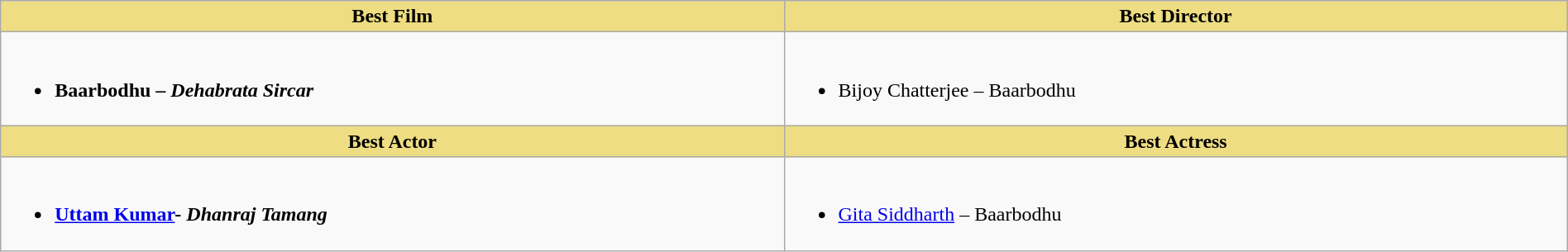<table class="wikitable" width="100%"  |>
<tr>
<th !  style="background:#eedd82; text-align:center; width:50%;">Best Film</th>
<th !  style="background:#eedd82; text-align:center; width:50%;">Best Director</th>
</tr>
<tr>
<td valign="top"><br><ul><li><strong>Baarbodhu – <em>Dehabrata Sircar<strong><em></li></ul></td>
<td valign="top"><br><ul><li></strong>Bijoy Chatterjee – </em>Baarbodhu</em></strong></li></ul></td>
</tr>
<tr>
<th ! style="background:#eedd82; text-align:center;">Best Actor</th>
<th ! style="background:#eedd82; text-align:center;">Best Actress</th>
</tr>
<tr>
<td><br><ul><li><strong><a href='#'>Uttam Kumar</a>- <em>Dhanraj Tamang<strong><em></li></ul></td>
<td><br><ul><li></strong><a href='#'>Gita Siddharth</a> – </em>Baarbodhu</em></strong></li></ul></td>
</tr>
</table>
